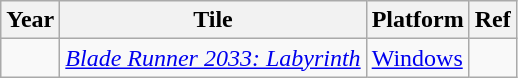<table class="wikitable">
<tr>
<th>Year</th>
<th>Tile</th>
<th>Platform</th>
<th>Ref</th>
</tr>
<tr>
<td></td>
<td><em><a href='#'>Blade Runner 2033: Labyrinth</a></em></td>
<td><a href='#'>Windows</a></td>
<td></td>
</tr>
</table>
